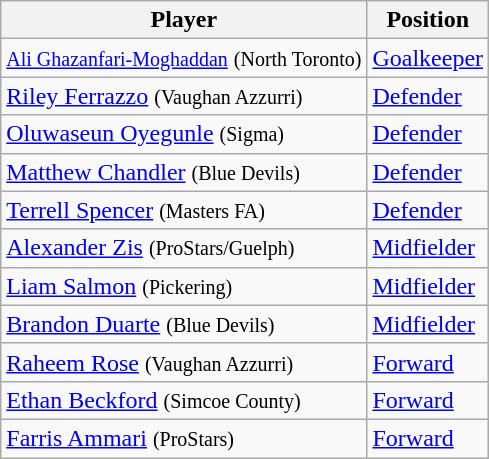<table class="wikitable">
<tr>
<th>Player</th>
<th>Position</th>
</tr>
<tr>
<td><small><a href='#'>Ali Ghazanfari-Moghaddan</a></small> <small>(North Toronto)</small></td>
<td><a href='#'>Goalkeeper</a></td>
</tr>
<tr>
<td><a href='#'>Riley Ferrazzo</a> <small>(Vaughan Azzurri)</small></td>
<td><a href='#'>Defender</a></td>
</tr>
<tr>
<td><a href='#'>Oluwaseun Oyegunle</a> <small>(Sigma)</small></td>
<td><a href='#'>Defender</a></td>
</tr>
<tr>
<td><a href='#'>Matthew Chandler</a> <small>(Blue Devils)</small></td>
<td><a href='#'>Defender</a></td>
</tr>
<tr>
<td><a href='#'>Terrell Spencer</a> <small>(Masters FA)</small></td>
<td><a href='#'>Defender</a></td>
</tr>
<tr>
<td><a href='#'>Alexander Zis</a> <small>(ProStars/Guelph)</small></td>
<td><a href='#'>Midfielder</a></td>
</tr>
<tr>
<td><a href='#'>Liam Salmon</a> <small>(Pickering)</small></td>
<td><a href='#'>Midfielder</a></td>
</tr>
<tr>
<td><a href='#'>Brandon Duarte</a> <small>(Blue Devils)</small></td>
<td><a href='#'>Midfielder</a></td>
</tr>
<tr>
<td><a href='#'>Raheem Rose</a> <small>(Vaughan Azzurri)</small></td>
<td><a href='#'>Forward</a></td>
</tr>
<tr>
<td><a href='#'>Ethan Beckford</a> <small>(Simcoe County)</small></td>
<td><a href='#'>Forward</a></td>
</tr>
<tr>
<td><a href='#'>Farris Ammari</a> <small>(ProStars)</small></td>
<td><a href='#'>Forward</a></td>
</tr>
</table>
